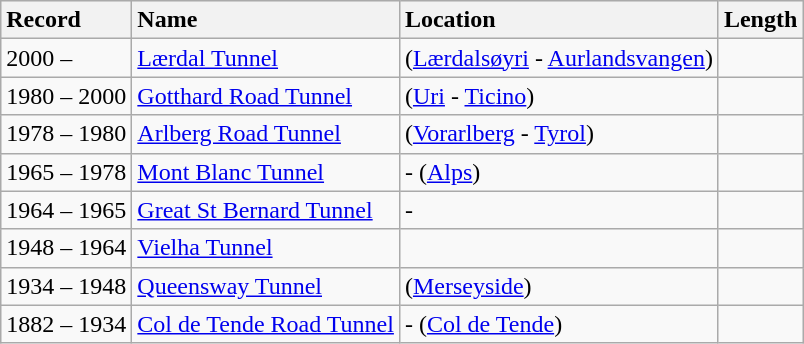<table class="wikitable sortable" style="text-align:left">
<tr style=background:#efefef>
<th style=text-align:left>Record</th>
<th style=text-align:left>Name</th>
<th style=text-align:left>Location</th>
<th style=text-align:center>Length</th>
</tr>
<tr>
<td>2000 –</td>
<td><a href='#'>Lærdal Tunnel</a></td>
<td> (<a href='#'>Lærdalsøyri</a> - <a href='#'>Aurlandsvangen</a>)</td>
<td></td>
</tr>
<tr>
<td>1980 – 2000</td>
<td><a href='#'>Gotthard Road Tunnel</a></td>
<td> (<a href='#'>Uri</a> - <a href='#'>Ticino</a>)</td>
<td></td>
</tr>
<tr>
<td>1978 – 1980</td>
<td><a href='#'>Arlberg Road Tunnel</a></td>
<td> (<a href='#'>Vorarlberg</a> - <a href='#'>Tyrol</a>)</td>
<td></td>
</tr>
<tr>
<td>1965 – 1978</td>
<td><a href='#'>Mont Blanc Tunnel</a></td>
<td>-  (<a href='#'>Alps</a>)</td>
<td></td>
</tr>
<tr>
<td>1964 – 1965</td>
<td><a href='#'>Great St Bernard Tunnel</a></td>
<td> - </td>
<td></td>
</tr>
<tr>
<td>1948 – 1964</td>
<td><a href='#'>Vielha Tunnel</a></td>
<td></td>
<td></td>
</tr>
<tr>
<td>1934 – 1948</td>
<td><a href='#'>Queensway Tunnel</a></td>
<td> (<a href='#'>Merseyside</a>)</td>
<td></td>
</tr>
<tr>
<td>1882 – 1934</td>
<td><a href='#'>Col de Tende Road Tunnel</a></td>
<td> -  (<a href='#'>Col de Tende</a>)</td>
<td></td>
</tr>
</table>
